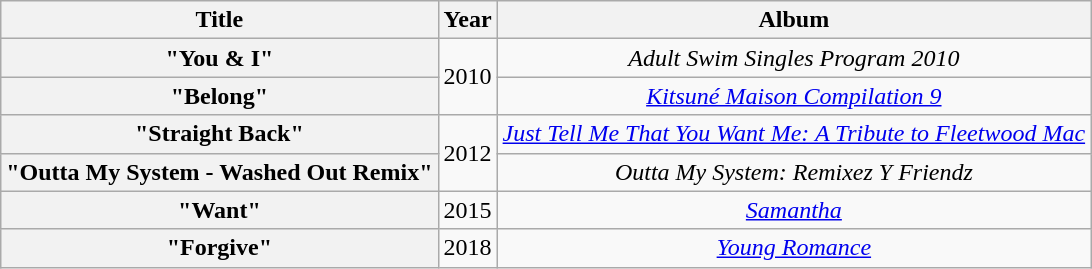<table class="wikitable plainrowheaders" style="text-align:center;">
<tr>
<th scope="col">Title</th>
<th scope="col">Year</th>
<th scope="col">Album</th>
</tr>
<tr>
<th scope="row">"You & I"</th>
<td rowspan="2">2010</td>
<td><em>Adult Swim Singles Program 2010</em></td>
</tr>
<tr>
<th scope="row">"Belong"</th>
<td><em><a href='#'>Kitsuné Maison Compilation 9</a></em></td>
</tr>
<tr>
<th scope="row">"Straight Back"</th>
<td rowspan="2">2012</td>
<td><em><a href='#'>Just Tell Me That You Want Me: A Tribute to Fleetwood Mac</a></em></td>
</tr>
<tr>
<th scope="row">"Outta My System - Washed Out Remix"</th>
<td><em>Outta My System: Remixez Y Friendz</em></td>
</tr>
<tr>
<th scope="row">"Want"</th>
<td>2015</td>
<td><em><a href='#'>Samantha</a></em></td>
</tr>
<tr>
<th scope="row">"Forgive"</th>
<td>2018</td>
<td><em><a href='#'>Young Romance</a></em></td>
</tr>
</table>
